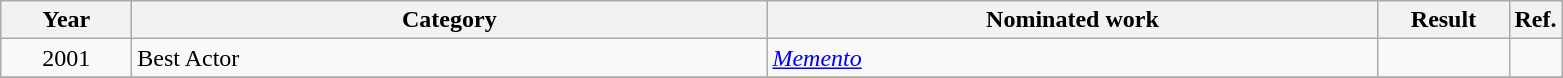<table class=wikitable>
<tr>
<th scope="col" style="width:5em;">Year</th>
<th scope="col" style="width:26em;">Category</th>
<th scope="col" style="width:25em;">Nominated work</th>
<th scope="col" style="width:5em;">Result</th>
<th>Ref.</th>
</tr>
<tr>
<td style="text-align:center;">2001</td>
<td>Best Actor</td>
<td><em><a href='#'>Memento</a></em></td>
<td></td>
<td></td>
</tr>
<tr>
</tr>
</table>
